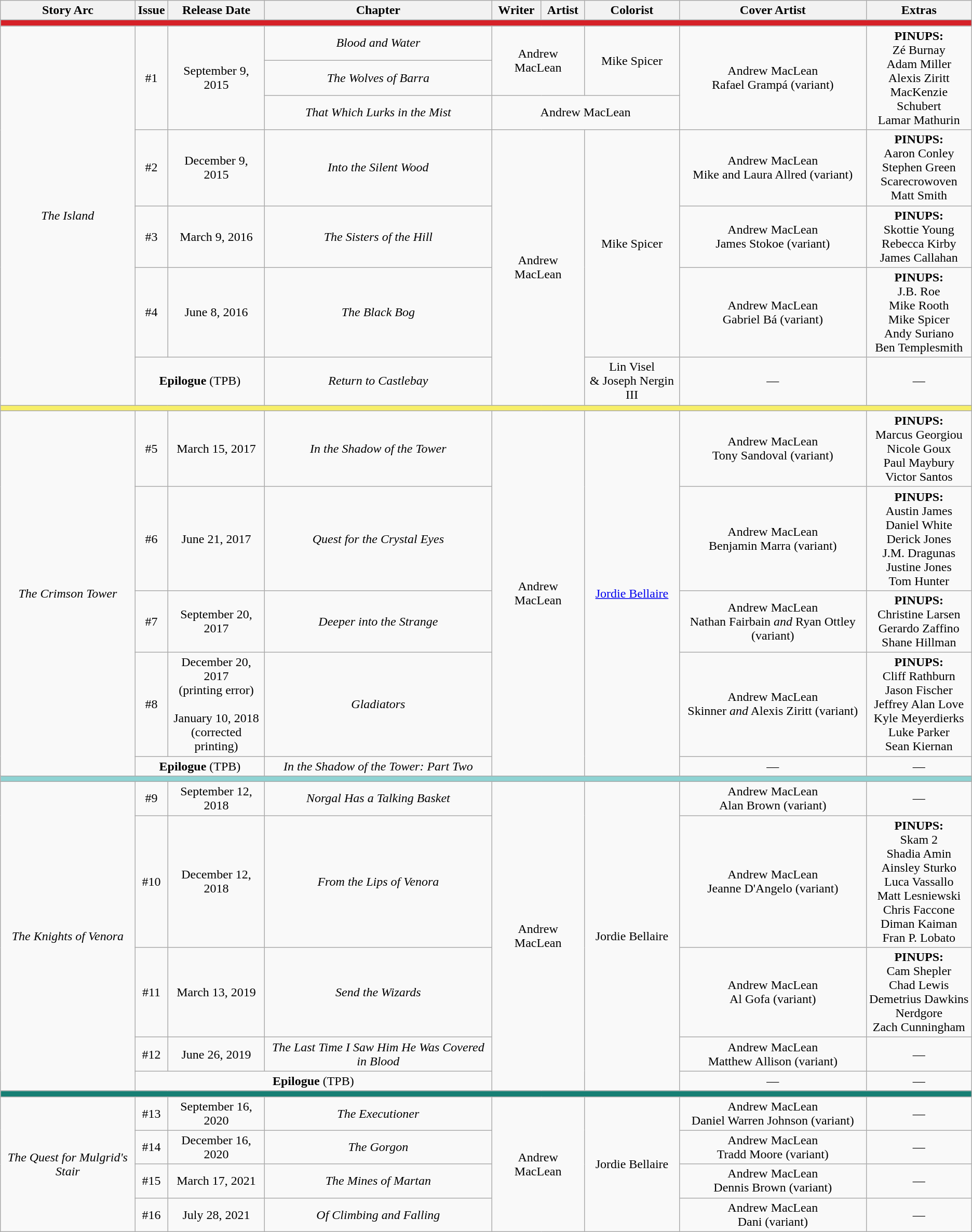<table class="wikitable" style="text-align: center">
<tr>
<th>Story Arc</th>
<th>Issue</th>
<th>Release Date</th>
<th>Chapter</th>
<th>Writer</th>
<th>Artist</th>
<th>Colorist</th>
<th>Cover Artist</th>
<th>Extras</th>
</tr>
<tr>
<td colspan=9 style=background:#d62128></td>
</tr>
<tr>
<td rowspan=7><em>The Island</em></td>
<td rowspan=3>#1</td>
<td rowspan=3>September 9, 2015</td>
<td><em>Blood and Water</em></td>
<td colspan=2 rowspan=2>Andrew MacLean</td>
<td rowspan=2>Mike Spicer</td>
<td rowspan=3>Andrew MacLean<br>Rafael Grampá (variant)</td>
<td rowspan=3><strong><span>PINUPS:</span><br></strong>Zé Burnay<br>Adam Miller<br>Alexis Ziritt<br>MacKenzie Schubert<br>Lamar Mathurin</td>
</tr>
<tr>
<td><em>The Wolves of Barra</em></td>
</tr>
<tr>
<td><em>That Which Lurks in the Mist</em></td>
<td colspan=3>Andrew MacLean</td>
</tr>
<tr>
<td>#2</td>
<td>December 9, 2015</td>
<td><em>Into the Silent Wood</em></td>
<td rowspan=4 colspan=2>Andrew MacLean</td>
<td rowspan=3>Mike Spicer</td>
<td>Andrew MacLean<br>Mike and Laura Allred (variant)</td>
<td><strong><span>PINUPS:</span><br></strong>Aaron Conley<br>Stephen Green<br>Scarecrowoven<br>Matt Smith</td>
</tr>
<tr>
<td>#3</td>
<td>March 9, 2016</td>
<td><em>The Sisters of the Hill</em></td>
<td>Andrew MacLean<br>James Stokoe (variant)</td>
<td><strong><span>PINUPS:</span><br></strong>Skottie Young<br>Rebecca Kirby<br>James Callahan</td>
</tr>
<tr>
<td>#4</td>
<td>June 8, 2016</td>
<td><em>The Black Bog</em></td>
<td>Andrew MacLean<br>Gabriel Bá (variant)</td>
<td><strong><span>PINUPS:</span><br></strong>J.B. Roe<br>Mike Rooth<br>Mike Spicer<br>Andy Suriano<br>Ben Templesmith</td>
</tr>
<tr>
<td colspan=2><strong>Epilogue</strong> (TPB)</td>
<td><em>Return to Castlebay</em></td>
<td>Lin Visel<br>& Joseph Nergin III</td>
<td>—</td>
<td>—</td>
</tr>
<tr>
<td colspan=9 style=background:#f7ef69></td>
</tr>
<tr>
<td rowspan=5><em>The Crimson Tower</em></td>
<td>#5</td>
<td>March 15, 2017</td>
<td><em>In the Shadow of the Tower</em></td>
<td rowspan=5 colspan=2>Andrew MacLean</td>
<td rowspan=5><a href='#'>Jordie Bellaire</a></td>
<td>Andrew MacLean<br>Tony Sandoval (variant)</td>
<td><strong><span>PINUPS:</span><br></strong>Marcus Georgiou<br>Nicole Goux<br>Paul Maybury<br>Victor Santos</td>
</tr>
<tr>
<td>#6</td>
<td>June 21, 2017</td>
<td><em>Quest for the Crystal Eyes</em></td>
<td>Andrew MacLean<br>Benjamin Marra (variant)</td>
<td><strong><span>PINUPS:</span><br></strong>Austin James<br>Daniel White<br>Derick Jones<br>J.M. Dragunas<br>Justine Jones<br>Tom Hunter</td>
</tr>
<tr>
<td>#7</td>
<td>September 20, 2017</td>
<td><em>Deeper into the Strange</em></td>
<td>Andrew MacLean<br>Nathan Fairbain <em>and</em> Ryan Ottley (variant)</td>
<td><strong><span>PINUPS:</span><br></strong>Christine Larsen<br>Gerardo Zaffino<br>Shane Hillman</td>
</tr>
<tr>
<td>#8</td>
<td>December 20, 2017<br>(printing error)<br><br>January 10, 2018<br>(corrected printing)</td>
<td><em>Gladiators</em></td>
<td>Andrew MacLean<br>Skinner <em>and</em> Alexis Ziritt (variant)</td>
<td><strong><span>PINUPS:</span><br></strong>Cliff Rathburn<br>Jason Fischer<br>Jeffrey Alan Love<br>Kyle Meyerdierks<br>Luke Parker<br>Sean Kiernan</td>
</tr>
<tr>
<td colspan=2><strong>Epilogue</strong> (TPB)</td>
<td><em>In the Shadow of the Tower: Part Two</em></td>
<td>—</td>
<td>—</td>
</tr>
<tr>
<td colspan=9 style=background:#8ed3d3></td>
</tr>
<tr>
<td rowspan=5><em>The Knights of Venora</em></td>
<td>#9</td>
<td>September 12, 2018</td>
<td><em>Norgal Has a Talking Basket</em></td>
<td rowspan=5 colspan=2>Andrew MacLean</td>
<td rowspan=5>Jordie Bellaire</td>
<td>Andrew MacLean<br>Alan Brown (variant)</td>
<td>—</td>
</tr>
<tr>
<td>#10</td>
<td>December 12, 2018</td>
<td><em>From the Lips of Venora</em></td>
<td>Andrew MacLean<br> Jeanne D'Angelo (variant)</td>
<td><strong><span>PINUPS:</span></strong><br>Skam 2<br>Shadia Amin<br>Ainsley Sturko<br>Luca Vassallo<br>Matt Lesniewski<br>Chris Faccone<br>Diman Kaiman<br>Fran P. Lobato</td>
</tr>
<tr>
<td>#11</td>
<td>March 13, 2019</td>
<td><em>Send the Wizards</em></td>
<td>Andrew MacLean<br>Al Gofa (variant)</td>
<td><strong><span>PINUPS:</span></strong><br>Cam Shepler<br>Chad Lewis<br>Demetrius Dawkins<br>Nerdgore<br>Zach Cunningham</td>
</tr>
<tr>
<td>#12</td>
<td>June 26, 2019</td>
<td><em>The Last Time I Saw Him He Was Covered in Blood</em></td>
<td>Andrew MacLean<br>Matthew Allison (variant)</td>
<td>—</td>
</tr>
<tr>
<td colspan=3><strong>Epilogue</strong> (TPB)</td>
<td>—</td>
<td>—</td>
</tr>
<tr>
<td colspan=9 style=background:#177f74></td>
</tr>
<tr>
<td rowspan=4><em>The Quest for Mulgrid's Stair</em></td>
<td>#13</td>
<td>September 16, 2020</td>
<td><em>The Executioner</em></td>
<td colspan=2 rowspan=4>Andrew MacLean</td>
<td rowspan=4>Jordie Bellaire</td>
<td>Andrew MacLean<br>Daniel Warren Johnson (variant)</td>
<td>—</td>
</tr>
<tr>
<td>#14</td>
<td>December 16, 2020</td>
<td><em>The Gorgon</em></td>
<td>Andrew MacLean<br>Tradd Moore (variant)</td>
<td>—</td>
</tr>
<tr>
<td>#15</td>
<td>March 17, 2021</td>
<td><em>The Mines of Martan</em></td>
<td>Andrew MacLean<br>Dennis Brown (variant)</td>
<td>—</td>
</tr>
<tr>
<td>#16</td>
<td>July 28, 2021</td>
<td><em>Of Climbing and Falling</em></td>
<td>Andrew MacLean<br>Dani (variant)</td>
<td>—</td>
</tr>
</table>
